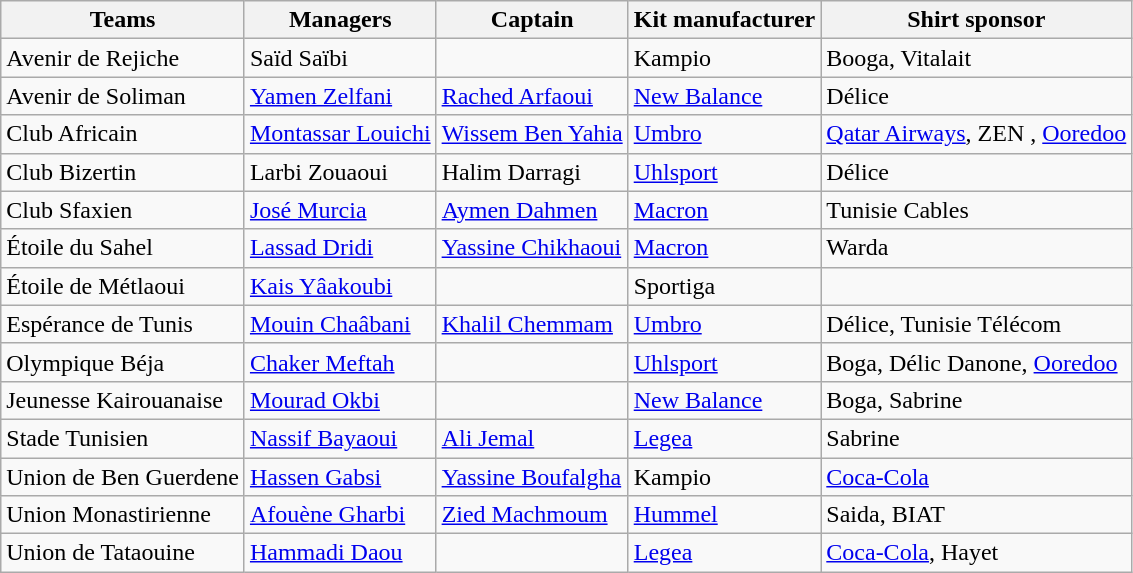<table class="wikitable">
<tr>
<th>Teams</th>
<th>Managers</th>
<th>Captain</th>
<th>Kit manufacturer</th>
<th>Shirt sponsor</th>
</tr>
<tr>
<td>Avenir de Rejiche</td>
<td> Saïd Saïbi</td>
<td></td>
<td> Kampio</td>
<td>Booga, Vitalait</td>
</tr>
<tr>
<td>Avenir de Soliman</td>
<td> <a href='#'>Yamen Zelfani</a></td>
<td> <a href='#'>Rached Arfaoui</a></td>
<td> <a href='#'>New Balance</a></td>
<td>Délice</td>
</tr>
<tr>
<td>Club Africain</td>
<td> <a href='#'>Montassar Louichi</a></td>
<td> <a href='#'>Wissem Ben Yahia</a></td>
<td> <a href='#'>Umbro</a></td>
<td><a href='#'>Qatar Airways</a>, ZEN , <a href='#'>Ooredoo</a></td>
</tr>
<tr>
<td>Club Bizertin</td>
<td> Larbi Zouaoui</td>
<td> Halim Darragi</td>
<td> <a href='#'>Uhlsport</a></td>
<td>Délice</td>
</tr>
<tr>
<td>Club Sfaxien</td>
<td> <a href='#'>José Murcia</a></td>
<td> <a href='#'>Aymen Dahmen</a></td>
<td> <a href='#'>Macron</a></td>
<td>Tunisie Cables</td>
</tr>
<tr>
<td>Étoile du Sahel</td>
<td> <a href='#'>Lassad Dridi</a></td>
<td> <a href='#'>Yassine Chikhaoui</a></td>
<td> <a href='#'>Macron</a></td>
<td>Warda</td>
</tr>
<tr>
<td>Étoile de Métlaoui</td>
<td> <a href='#'>Kais Yâakoubi</a></td>
<td></td>
<td> Sportiga</td>
<td></td>
</tr>
<tr>
<td>Espérance de Tunis</td>
<td> <a href='#'>Mouin Chaâbani</a></td>
<td> <a href='#'>Khalil Chemmam</a></td>
<td> <a href='#'>Umbro</a></td>
<td>Délice, Tunisie Télécom</td>
</tr>
<tr>
<td>Olympique Béja</td>
<td> <a href='#'>Chaker Meftah</a></td>
<td></td>
<td> <a href='#'>Uhlsport</a></td>
<td>Boga, Délic Danone, <a href='#'>Ooredoo</a></td>
</tr>
<tr>
<td>Jeunesse Kairouanaise</td>
<td> <a href='#'>Mourad Okbi</a></td>
<td></td>
<td> <a href='#'>New Balance</a></td>
<td>Boga, Sabrine</td>
</tr>
<tr>
<td>Stade Tunisien</td>
<td> <a href='#'>Nassif Bayaoui</a></td>
<td> <a href='#'>Ali Jemal</a></td>
<td> <a href='#'>Legea</a></td>
<td>Sabrine</td>
</tr>
<tr>
<td>Union de Ben Guerdene</td>
<td> <a href='#'>Hassen Gabsi</a></td>
<td> <a href='#'>Yassine Boufalgha</a></td>
<td> Kampio</td>
<td><a href='#'>Coca-Cola</a></td>
</tr>
<tr>
<td>Union Monastirienne</td>
<td> <a href='#'>Afouène Gharbi</a></td>
<td> <a href='#'>Zied Machmoum</a></td>
<td> <a href='#'>Hummel</a></td>
<td>Saida, BIAT</td>
</tr>
<tr>
<td>Union de Tataouine</td>
<td> <a href='#'>Hammadi Daou</a></td>
<td></td>
<td> <a href='#'>Legea</a></td>
<td><a href='#'>Coca-Cola</a>, Hayet</td>
</tr>
</table>
